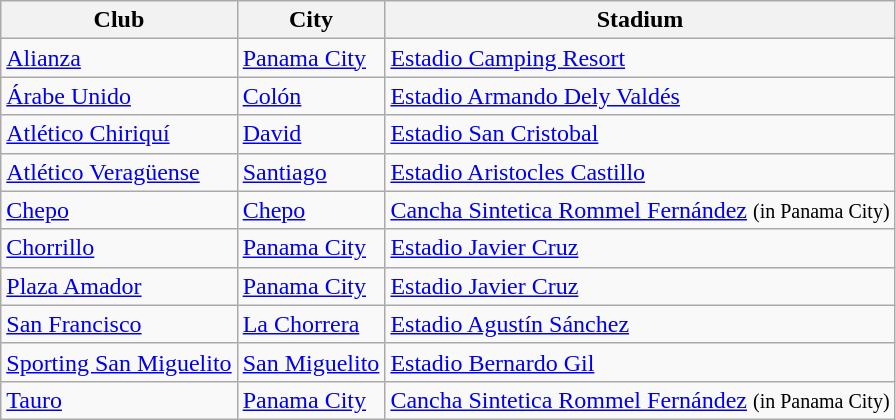<table class="wikitable sortable">
<tr>
<th>Club</th>
<th>City</th>
<th>Stadium</th>
</tr>
<tr>
<td><a href='#'>Alianza</a></td>
<td><a href='#'>Panama City</a></td>
<td><a href='#'>Estadio Camping Resort</a></td>
</tr>
<tr>
<td><a href='#'>Árabe Unido</a></td>
<td><a href='#'>Colón</a></td>
<td><a href='#'>Estadio Armando Dely Valdés</a></td>
</tr>
<tr>
<td><a href='#'>Atlético Chiriquí</a></td>
<td><a href='#'>David</a></td>
<td><a href='#'>Estadio San Cristobal</a></td>
</tr>
<tr>
<td><a href='#'>Atlético Veragüense</a></td>
<td><a href='#'>Santiago</a></td>
<td><a href='#'>Estadio Aristocles Castillo</a></td>
</tr>
<tr>
<td><a href='#'>Chepo</a></td>
<td><a href='#'>Chepo</a></td>
<td><a href='#'>Cancha Sintetica Rommel Fernández</a> <small>(in Panama City)</small></td>
</tr>
<tr>
<td><a href='#'>Chorrillo</a></td>
<td><a href='#'>Panama City</a></td>
<td><a href='#'>Estadio Javier Cruz</a></td>
</tr>
<tr>
<td><a href='#'>Plaza Amador</a></td>
<td><a href='#'>Panama City</a></td>
<td><a href='#'>Estadio Javier Cruz</a></td>
</tr>
<tr>
<td><a href='#'>San Francisco</a></td>
<td><a href='#'>La Chorrera</a></td>
<td><a href='#'>Estadio Agustín Sánchez</a></td>
</tr>
<tr>
<td><a href='#'>Sporting San Miguelito</a></td>
<td><a href='#'>San Miguelito</a></td>
<td><a href='#'>Estadio Bernardo Gil</a></td>
</tr>
<tr>
<td><a href='#'>Tauro</a></td>
<td><a href='#'>Panama City</a></td>
<td><a href='#'>Cancha Sintetica Rommel Fernández</a> <small>(in Panama City)</small></td>
</tr>
</table>
